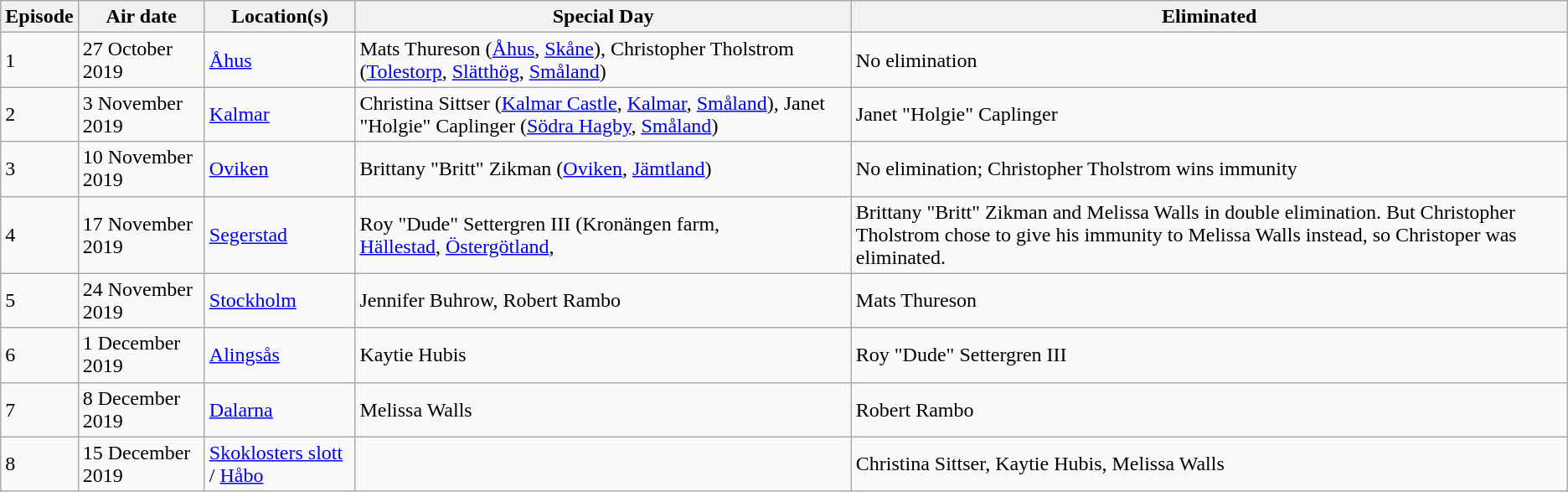<table class="wikitable">
<tr>
<th>Episode</th>
<th>Air date</th>
<th>Location(s)</th>
<th>Special Day</th>
<th>Eliminated</th>
</tr>
<tr>
<td>1</td>
<td>27 October 2019</td>
<td><a href='#'>Åhus</a></td>
<td>Mats Thureson (<a href='#'>Åhus</a>, <a href='#'>Skåne</a>), Christopher Tholstrom (<a href='#'>Tolestorp</a>, <a href='#'>Slätthög</a>, <a href='#'>Småland</a>)</td>
<td>No elimination</td>
</tr>
<tr>
<td>2</td>
<td>3 November 2019</td>
<td><a href='#'>Kalmar</a></td>
<td>Christina Sittser (<a href='#'>Kalmar Castle</a>, <a href='#'>Kalmar</a>, <a href='#'>Småland</a>), Janet "Holgie" Caplinger (<a href='#'>Södra Hagby</a>, <a href='#'>Småland</a>)</td>
<td>Janet "Holgie" Caplinger</td>
</tr>
<tr>
<td>3</td>
<td>10 November 2019</td>
<td><a href='#'>Oviken</a></td>
<td>Brittany "Britt" Zikman (<a href='#'>Oviken</a>, <a href='#'>Jämtland</a>)</td>
<td>No elimination; Christopher Tholstrom wins immunity</td>
</tr>
<tr>
<td>4</td>
<td>17 November 2019</td>
<td><a href='#'>Segerstad</a></td>
<td>Roy "Dude" Settergren III (Kronängen farm, <a href='#'>Hällestad</a>, <a href='#'>Östergötland</a>,</td>
<td>Brittany "Britt" Zikman and Melissa Walls in double elimination. But Christopher Tholstrom chose to give his immunity to Melissa Walls instead, so Christoper was eliminated.</td>
</tr>
<tr>
<td>5</td>
<td>24 November 2019</td>
<td><a href='#'>Stockholm</a></td>
<td>Jennifer Buhrow, Robert Rambo</td>
<td>Mats Thureson</td>
</tr>
<tr>
<td>6</td>
<td>1 December 2019</td>
<td><a href='#'>Alingsås</a></td>
<td>Kaytie Hubis</td>
<td>Roy "Dude" Settergren III</td>
</tr>
<tr>
<td>7</td>
<td>8 December 2019</td>
<td><a href='#'>Dalarna</a></td>
<td>Melissa Walls</td>
<td>Robert Rambo</td>
</tr>
<tr>
<td>8</td>
<td>15 December 2019</td>
<td><a href='#'>Skoklosters slott</a> / <a href='#'>Håbo</a></td>
<td></td>
<td>Christina Sittser, Kaytie Hubis, Melissa Walls</td>
</tr>
</table>
